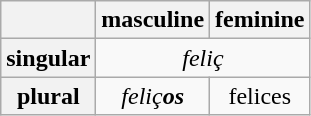<table class="wikitable" style="text-align:center;">
<tr>
<th></th>
<th>masculine</th>
<th>feminine</th>
</tr>
<tr>
<th>singular</th>
<td colspan="2"><em>feliç</em></td>
</tr>
<tr>
<th>plural</th>
<td><em>feliç<strong>os<strong><em></td>
<td></em>felic</strong>es</em></strong></td>
</tr>
</table>
